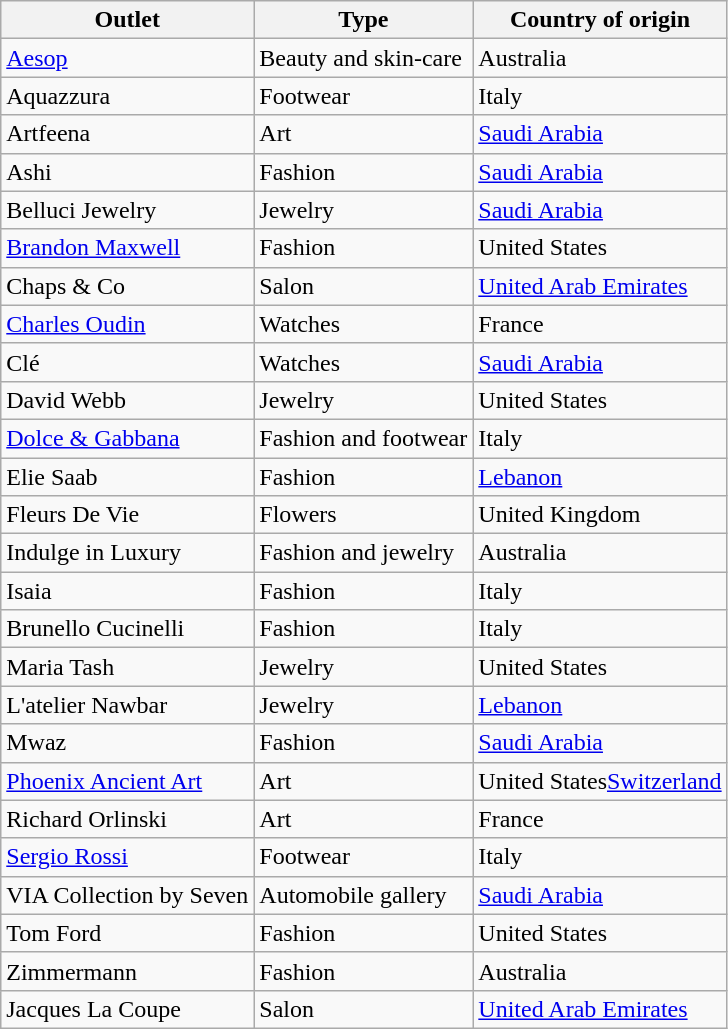<table class="wikitable">
<tr>
<th>Outlet</th>
<th>Type</th>
<th>Country of origin</th>
</tr>
<tr>
<td><a href='#'>Aesop</a></td>
<td>Beauty and skin-care</td>
<td>Australia</td>
</tr>
<tr>
<td>Aquazzura</td>
<td>Footwear</td>
<td>Italy</td>
</tr>
<tr>
<td>Artfeena</td>
<td>Art</td>
<td><a href='#'>Saudi Arabia</a></td>
</tr>
<tr>
<td>Ashi</td>
<td>Fashion</td>
<td><a href='#'>Saudi Arabia</a></td>
</tr>
<tr>
<td>Belluci Jewelry</td>
<td>Jewelry</td>
<td><a href='#'>Saudi Arabia</a></td>
</tr>
<tr>
<td><a href='#'>Brandon Maxwell</a></td>
<td>Fashion</td>
<td>United States</td>
</tr>
<tr>
<td>Chaps & Co</td>
<td>Salon</td>
<td><a href='#'>United Arab Emirates</a></td>
</tr>
<tr>
<td><a href='#'>Charles Oudin</a></td>
<td>Watches</td>
<td>France</td>
</tr>
<tr>
<td>Clé</td>
<td>Watches</td>
<td><a href='#'>Saudi Arabia</a></td>
</tr>
<tr>
<td>David Webb</td>
<td>Jewelry</td>
<td>United States</td>
</tr>
<tr>
<td><a href='#'>Dolce & Gabbana</a></td>
<td>Fashion and footwear</td>
<td>Italy</td>
</tr>
<tr>
<td>Elie Saab</td>
<td>Fashion</td>
<td><a href='#'>Lebanon</a></td>
</tr>
<tr>
<td>Fleurs De Vie</td>
<td>Flowers</td>
<td>United Kingdom</td>
</tr>
<tr>
<td>Indulge in Luxury</td>
<td>Fashion and jewelry</td>
<td>Australia</td>
</tr>
<tr>
<td>Isaia</td>
<td>Fashion</td>
<td>Italy</td>
</tr>
<tr>
<td>Brunello Cucinelli</td>
<td>Fashion</td>
<td>Italy</td>
</tr>
<tr>
<td>Maria Tash</td>
<td>Jewelry</td>
<td>United States</td>
</tr>
<tr>
<td>L'atelier Nawbar</td>
<td>Jewelry</td>
<td><a href='#'>Lebanon</a></td>
</tr>
<tr>
<td>Mwaz</td>
<td>Fashion</td>
<td><a href='#'>Saudi Arabia</a></td>
</tr>
<tr>
<td><a href='#'>Phoenix Ancient Art</a></td>
<td>Art</td>
<td>United States<a href='#'>Switzerland</a></td>
</tr>
<tr>
<td>Richard Orlinski</td>
<td>Art</td>
<td>France</td>
</tr>
<tr>
<td><a href='#'>Sergio Rossi</a></td>
<td>Footwear</td>
<td>Italy</td>
</tr>
<tr>
<td>VIA Collection by Seven</td>
<td>Automobile gallery</td>
<td><a href='#'>Saudi Arabia</a></td>
</tr>
<tr>
<td>Tom Ford</td>
<td>Fashion</td>
<td>United States</td>
</tr>
<tr>
<td>Zimmermann</td>
<td>Fashion</td>
<td>Australia</td>
</tr>
<tr>
<td>Jacques La Coupe</td>
<td>Salon</td>
<td><a href='#'>United Arab Emirates</a></td>
</tr>
</table>
